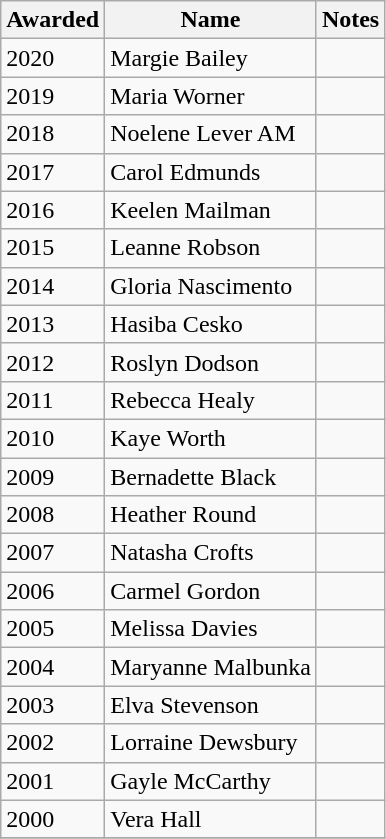<table class="wikitable" border="1">
<tr>
<th>Awarded</th>
<th>Name</th>
<th>Notes</th>
</tr>
<tr>
<td>2020</td>
<td>Margie Bailey</td>
<td></td>
</tr>
<tr>
<td>2019</td>
<td>Maria Worner</td>
<td></td>
</tr>
<tr>
<td>2018</td>
<td>Noelene Lever AM</td>
<td></td>
</tr>
<tr>
<td>2017</td>
<td>Carol Edmunds</td>
<td></td>
</tr>
<tr>
<td>2016</td>
<td>Keelen Mailman</td>
<td></td>
</tr>
<tr>
<td>2015</td>
<td>Leanne Robson</td>
</tr>
<tr>
<td>2014</td>
<td>Gloria Nascimento</td>
<td></td>
</tr>
<tr>
<td>2013</td>
<td>Hasiba Cesko</td>
<td></td>
</tr>
<tr>
<td>2012</td>
<td>Roslyn Dodson</td>
<td></td>
</tr>
<tr>
<td>2011</td>
<td>Rebecca Healy</td>
<td></td>
</tr>
<tr>
<td>2010</td>
<td>Kaye Worth</td>
<td></td>
</tr>
<tr>
<td>2009</td>
<td>Bernadette Black</td>
<td></td>
</tr>
<tr>
<td>2008</td>
<td>Heather Round</td>
<td></td>
</tr>
<tr>
<td>2007</td>
<td>Natasha Crofts</td>
<td></td>
</tr>
<tr>
<td>2006</td>
<td>Carmel Gordon</td>
<td></td>
</tr>
<tr>
<td>2005</td>
<td>Melissa Davies</td>
<td></td>
</tr>
<tr>
<td>2004</td>
<td>Maryanne Malbunka</td>
<td></td>
</tr>
<tr>
<td>2003</td>
<td>Elva Stevenson</td>
<td></td>
</tr>
<tr>
<td>2002</td>
<td>Lorraine Dewsbury</td>
<td></td>
</tr>
<tr>
<td>2001</td>
<td>Gayle McCarthy</td>
<td></td>
</tr>
<tr>
<td>2000</td>
<td>Vera Hall</td>
<td></td>
</tr>
<tr>
</tr>
</table>
